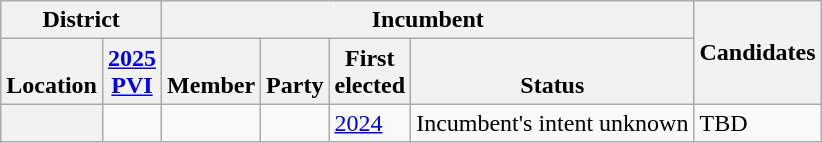<table class="wikitable sortable">
<tr>
<th colspan=2>District</th>
<th colspan=4>Incumbent</th>
<th rowspan=2 class="unsortable">Candidates</th>
</tr>
<tr valign=bottom>
<th>Location</th>
<th><a href='#'>2025<br>PVI</a></th>
<th>Member</th>
<th>Party</th>
<th>First<br>elected</th>
<th>Status</th>
</tr>
<tr>
<th></th>
<td></td>
<td></td>
<td></td>
<td><a href='#'>2024</a></td>
<td>Incumbent's intent unknown</td>
<td>TBD</td>
</tr>
</table>
